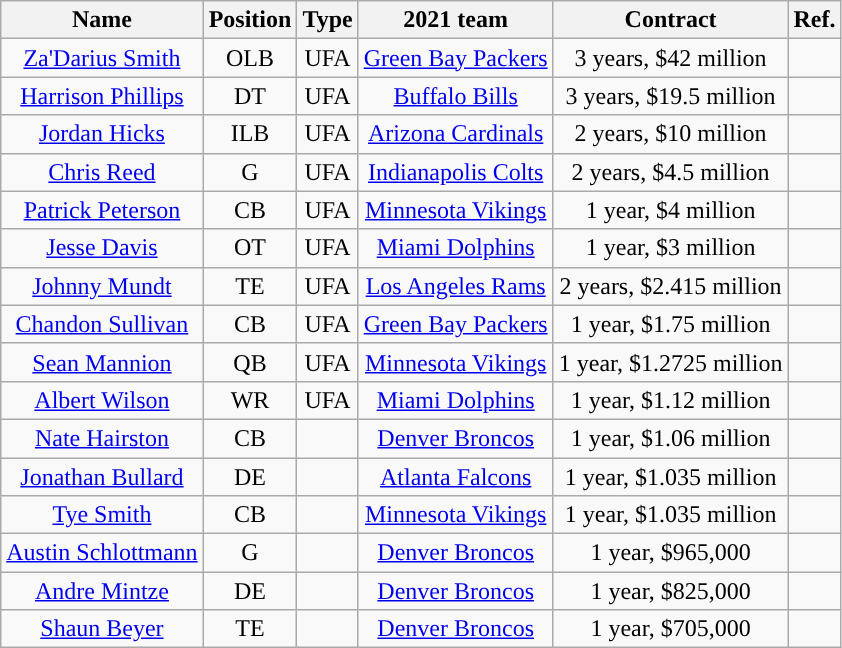<table class="wikitable" style="text-align:center">
<tr>
<th>Name</th>
<th>Position</th>
<th>Type</th>
<th>2021 team</th>
<th>Contract</th>
<th>Ref.</th>
</tr>
<tr>
<td><a href='#'>Za'Darius Smith</a></td>
<td>OLB</td>
<td>UFA</td>
<td><a href='#'>Green Bay Packers</a></td>
<td>3 years, $42 million</td>
<td></td>
</tr>
<tr>
<td><a href='#'>Harrison Phillips</a></td>
<td>DT</td>
<td>UFA</td>
<td><a href='#'>Buffalo Bills</a></td>
<td>3 years, $19.5 million</td>
<td></td>
</tr>
<tr>
<td><a href='#'>Jordan Hicks</a></td>
<td>ILB</td>
<td>UFA</td>
<td><a href='#'>Arizona Cardinals</a></td>
<td>2 years, $10 million</td>
<td></td>
</tr>
<tr>
<td><a href='#'>Chris Reed</a></td>
<td>G</td>
<td>UFA</td>
<td><a href='#'>Indianapolis Colts</a></td>
<td>2 years, $4.5 million</td>
<td></td>
</tr>
<tr>
<td><a href='#'>Patrick Peterson</a></td>
<td>CB</td>
<td>UFA</td>
<td><a href='#'>Minnesota Vikings</a></td>
<td>1 year, $4 million</td>
<td></td>
</tr>
<tr>
<td><a href='#'>Jesse Davis</a></td>
<td>OT</td>
<td>UFA</td>
<td><a href='#'>Miami Dolphins</a></td>
<td>1 year, $3 million</td>
<td></td>
</tr>
<tr>
<td><a href='#'>Johnny Mundt</a></td>
<td>TE</td>
<td>UFA</td>
<td><a href='#'>Los Angeles Rams</a></td>
<td>2 years, $2.415 million</td>
<td></td>
</tr>
<tr>
<td><a href='#'>Chandon Sullivan</a></td>
<td>CB</td>
<td>UFA</td>
<td><a href='#'>Green Bay Packers</a></td>
<td>1 year, $1.75 million</td>
<td></td>
</tr>
<tr>
<td><a href='#'>Sean Mannion</a></td>
<td>QB</td>
<td>UFA</td>
<td><a href='#'>Minnesota Vikings</a></td>
<td>1 year, $1.2725 million</td>
<td></td>
</tr>
<tr>
<td><a href='#'>Albert Wilson</a></td>
<td>WR</td>
<td>UFA</td>
<td><a href='#'>Miami Dolphins</a></td>
<td>1 year, $1.12 million</td>
<td></td>
</tr>
<tr>
<td><a href='#'>Nate Hairston</a></td>
<td>CB</td>
<td></td>
<td><a href='#'>Denver Broncos</a></td>
<td>1 year, $1.06 million</td>
<td></td>
</tr>
<tr>
<td><a href='#'>Jonathan Bullard</a></td>
<td>DE</td>
<td></td>
<td><a href='#'>Atlanta Falcons</a></td>
<td>1 year, $1.035 million</td>
<td></td>
</tr>
<tr>
<td><a href='#'>Tye Smith</a></td>
<td>CB</td>
<td></td>
<td><a href='#'>Minnesota Vikings</a></td>
<td>1 year, $1.035 million</td>
<td></td>
</tr>
<tr>
<td><a href='#'>Austin Schlottmann</a></td>
<td>G</td>
<td></td>
<td><a href='#'>Denver Broncos</a></td>
<td>1 year, $965,000</td>
<td></td>
</tr>
<tr>
<td><a href='#'>Andre Mintze</a></td>
<td>DE</td>
<td></td>
<td><a href='#'>Denver Broncos</a></td>
<td>1 year, $825,000</td>
<td></td>
</tr>
<tr>
<td><a href='#'>Shaun Beyer</a></td>
<td>TE</td>
<td></td>
<td><a href='#'>Denver Broncos</a></td>
<td>1 year, $705,000</td>
<td></td>
</tr>
</table>
